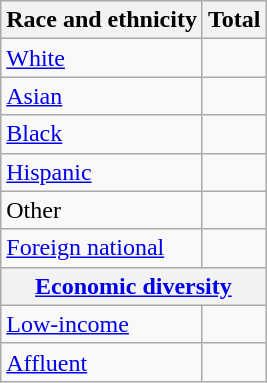<table class="wikitable floatright sortable collapsible"; text-align:right; font-size:80%;">
<tr>
<th>Race and ethnicity</th>
<th colspan="2" data-sort-type=number>Total</th>
</tr>
<tr>
<td><a href='#'>White</a></td>
<td align=right></td>
</tr>
<tr>
<td><a href='#'>Asian</a></td>
<td align=right></td>
</tr>
<tr>
<td><a href='#'>Black</a></td>
<td align=right></td>
</tr>
<tr>
<td><a href='#'>Hispanic</a></td>
<td align=right></td>
</tr>
<tr>
<td>Other</td>
<td align=right></td>
</tr>
<tr>
<td><a href='#'>Foreign national</a></td>
<td align=right></td>
</tr>
<tr>
<th colspan="4" data-sort-type=number><a href='#'>Economic diversity</a></th>
</tr>
<tr>
<td><a href='#'>Low-income</a></td>
<td align=right></td>
</tr>
<tr>
<td><a href='#'>Affluent</a></td>
<td align=right></td>
</tr>
</table>
